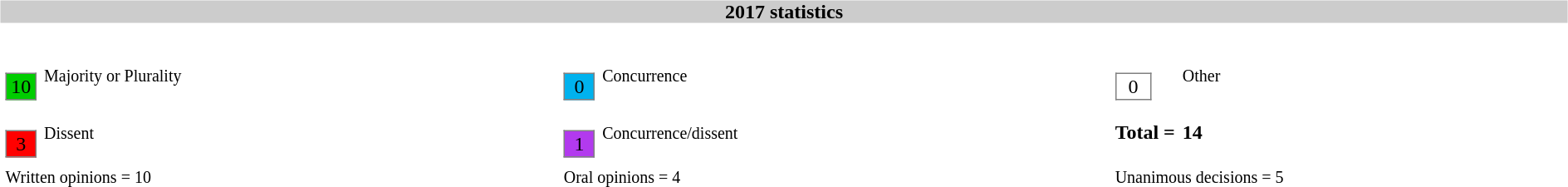<table width=100%>
<tr>
<td><br><table width=100% align=center cellpadding=0 cellspacing=0>
<tr>
<th bgcolor=#CCCCCC>2017 statistics</th>
</tr>
<tr>
<td><br><table width=100% cellpadding="2" cellspacing="2" border="0"width=25px>
<tr>
<td><br><table border="1" style="border-collapse:collapse;">
<tr>
<td align=center bgcolor=#00CD00 width=25px>10</td>
</tr>
</table>
</td>
<td><small>Majority or Plurality</small></td>
<td width=25px><br><table border="1" style="border-collapse:collapse;">
<tr>
<td align=center width=25px bgcolor=#00B2EE>0</td>
</tr>
</table>
</td>
<td><small>Concurrence</small></td>
<td width=25px><br><table border="1" style="border-collapse:collapse;">
<tr>
<td align=center width=25px bgcolor=white>0</td>
</tr>
</table>
</td>
<td><small>Other</small></td>
</tr>
<tr>
<td width=25px><br><table border="1" style="border-collapse:collapse;">
<tr>
<td align=center width=25px bgcolor=red>3</td>
</tr>
</table>
</td>
<td><small>Dissent</small></td>
<td width=25px><br><table border="1" style="border-collapse:collapse;">
<tr>
<td align=center width=25px bgcolor=#B23AEE>1</td>
</tr>
</table>
</td>
<td><small>Concurrence/dissent</small></td>
<td white-space: nowrap><strong>Total = </strong></td>
<td><strong>14</strong></td>
</tr>
<tr>
<td colspan=2><small>Written opinions = 10</small></td>
<td colspan=2><small>Oral opinions = 4</small></td>
<td colspan=2><small> Unanimous decisions = 5</small></td>
</tr>
</table>
</td>
</tr>
</table>
</td>
</tr>
</table>
